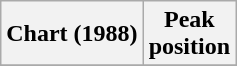<table class="wikitable plainrowheaders" style="text-align:center">
<tr>
<th>Chart (1988)</th>
<th>Peak<br>position</th>
</tr>
<tr>
</tr>
</table>
